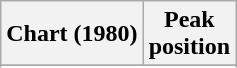<table class="wikitable sortable plainrowheaders" style="text-align:center">
<tr>
<th scope="col">Chart (1980)</th>
<th scope="col">Peak<br> position</th>
</tr>
<tr>
</tr>
<tr>
</tr>
<tr>
</tr>
</table>
